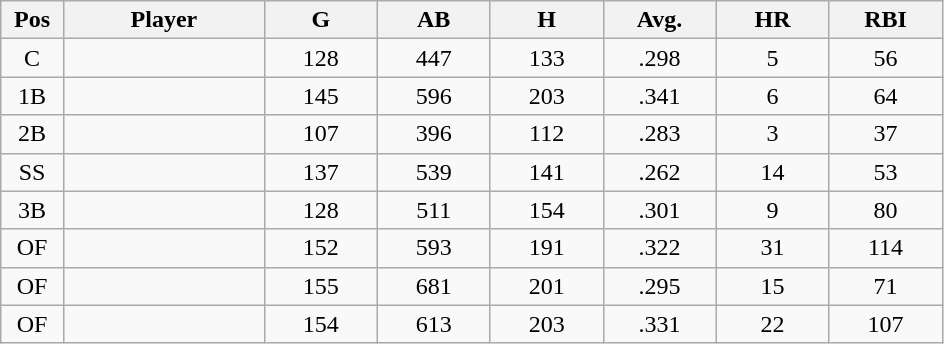<table class="wikitable sortable">
<tr>
<th bgcolor="#DDDDFF" width="5%">Pos</th>
<th bgcolor="#DDDDFF" width="16%">Player</th>
<th bgcolor="#DDDDFF" width="9%">G</th>
<th bgcolor="#DDDDFF" width="9%">AB</th>
<th bgcolor="#DDDDFF" width="9%">H</th>
<th bgcolor="#DDDDFF" width="9%">Avg.</th>
<th bgcolor="#DDDDFF" width="9%">HR</th>
<th bgcolor="#DDDDFF" width="9%">RBI</th>
</tr>
<tr align="center">
<td>C</td>
<td></td>
<td>128</td>
<td>447</td>
<td>133</td>
<td>.298</td>
<td>5</td>
<td>56</td>
</tr>
<tr align="center">
<td>1B</td>
<td></td>
<td>145</td>
<td>596</td>
<td>203</td>
<td>.341</td>
<td>6</td>
<td>64</td>
</tr>
<tr align="center">
<td>2B</td>
<td></td>
<td>107</td>
<td>396</td>
<td>112</td>
<td>.283</td>
<td>3</td>
<td>37</td>
</tr>
<tr align="center">
<td>SS</td>
<td></td>
<td>137</td>
<td>539</td>
<td>141</td>
<td>.262</td>
<td>14</td>
<td>53</td>
</tr>
<tr align="center">
<td>3B</td>
<td></td>
<td>128</td>
<td>511</td>
<td>154</td>
<td>.301</td>
<td>9</td>
<td>80</td>
</tr>
<tr align="center">
<td>OF</td>
<td></td>
<td>152</td>
<td>593</td>
<td>191</td>
<td>.322</td>
<td>31</td>
<td>114</td>
</tr>
<tr align="center">
<td>OF</td>
<td></td>
<td>155</td>
<td>681</td>
<td>201</td>
<td>.295</td>
<td>15</td>
<td>71</td>
</tr>
<tr align="center">
<td>OF</td>
<td></td>
<td>154</td>
<td>613</td>
<td>203</td>
<td>.331</td>
<td>22</td>
<td>107</td>
</tr>
</table>
